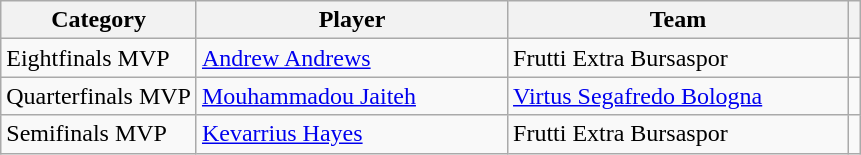<table class="wikitable" style="text-align: center;">
<tr>
<th>Category</th>
<th style="width:200px;">Player</th>
<th style="width:220px;">Team</th>
<th></th>
</tr>
<tr>
<td align=left>Eightfinals MVP</td>
<td align=left> <a href='#'>Andrew Andrews</a></td>
<td align=left> Frutti Extra Bursaspor</td>
<td></td>
</tr>
<tr>
<td align=left>Quarterfinals MVP</td>
<td align=left> <a href='#'>Mouhammadou Jaiteh</a></td>
<td align=left> <a href='#'>Virtus Segafredo Bologna</a></td>
<td></td>
</tr>
<tr>
<td align=left>Semifinals MVP</td>
<td align=left> <a href='#'>Kevarrius Hayes</a></td>
<td align=left> Frutti Extra Bursaspor</td>
<td></td>
</tr>
</table>
